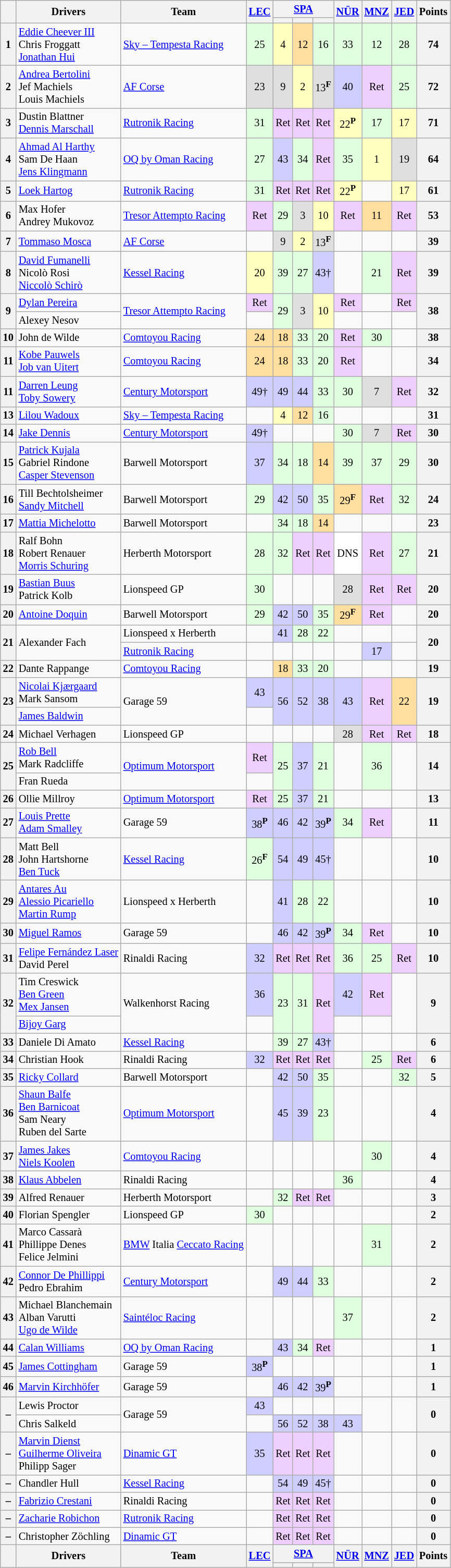<table class="wikitable" style="font-size:85%; text-align:center;">
<tr>
<th rowspan="2"></th>
<th rowspan="2">Drivers</th>
<th rowspan="2">Team</th>
<th rowspan="2"><a href='#'>LEC</a><br></th>
<th colspan="3"><a href='#'>SPA</a><br></th>
<th rowspan="2"><a href='#'>NÜR</a><br></th>
<th rowspan="2"><a href='#'>MNZ</a><br></th>
<th rowspan="2"><a href='#'>JED</a><br></th>
<th rowspan="2">Points</th>
</tr>
<tr>
<th></th>
<th></th>
<th></th>
</tr>
<tr>
<th>1</th>
<td align="left"> <a href='#'>Eddie Cheever III</a><br> Chris Froggatt<br> <a href='#'>Jonathan Hui</a></td>
<td align="left"> <a href='#'>Sky – Tempesta Racing</a></td>
<td style="background:#DFFFDF;">25</td>
<td style="background:#FFFFBF;">4</td>
<td style="background:#FFDF9F;">12</td>
<td style="background:#DFFFDF;">16</td>
<td style="background:#DFFFDF;">33</td>
<td style="background:#DFFFDF;">12</td>
<td style="background:#DFFFDF;">28</td>
<th>74</th>
</tr>
<tr>
<th>2</th>
<td align="left"> <a href='#'>Andrea Bertolini</a><br> Jef Machiels<br> Louis Machiels</td>
<td align="left"> <a href='#'>AF Corse</a></td>
<td style="background:#DFDFDF;">23</td>
<td style="background:#DFDFDF;">9</td>
<td style="background:#FFFFBF;">2</td>
<td style="background:#DFDFDF;">13<sup><strong>F</strong></sup></td>
<td style="background:#CFCFFF;">40</td>
<td style="background:#EFCFFF;">Ret</td>
<td style="background:#DFFFDF;">25</td>
<th>72</th>
</tr>
<tr>
<th>3</th>
<td align="left"> Dustin Blattner<br> <a href='#'>Dennis Marschall</a></td>
<td align="left"> <a href='#'>Rutronik Racing</a></td>
<td style="background:#DFFFDF;">31</td>
<td style="background:#EFCFFF;">Ret</td>
<td style="background:#EFCFFF;">Ret</td>
<td style="background:#EFCFFF;">Ret</td>
<td style="background:#FFFFBF;">22<sup><strong>P</strong></sup></td>
<td style="background:#DFFFDF;">17</td>
<td style="background:#FFFFBF;">17</td>
<th>71</th>
</tr>
<tr>
<th>4</th>
<td align="left"> <a href='#'>Ahmad Al Harthy</a><br> Sam De Haan<br> <a href='#'>Jens Klingmann</a></td>
<td align="left"> <a href='#'>OQ by Oman Racing</a></td>
<td style="background:#DFFFDF;">27</td>
<td style="background:#CFCFFF;">43</td>
<td style="background:#DFFFDF;">34</td>
<td style="background:#EFCFFF;">Ret</td>
<td style="background:#DFFFDF;">35</td>
<td style="background:#FFFFBF;">1</td>
<td style="background:#DFDFDF;">19</td>
<th>64</th>
</tr>
<tr>
<th>5</th>
<td align="left"> <a href='#'>Loek Hartog</a></td>
<td align="left"> <a href='#'>Rutronik Racing</a></td>
<td style="background:#DFFFDF;">31</td>
<td style="background:#EFCFFF;">Ret</td>
<td style="background:#EFCFFF;">Ret</td>
<td style="background:#EFCFFF;">Ret</td>
<td style="background:#FFFFBF;">22<sup><strong>P</strong></sup></td>
<td style="background:#;"></td>
<td style="background:#FFFFBF;">17</td>
<th>61</th>
</tr>
<tr>
<th>6</th>
<td align="left"> Max Hofer<br> Andrey Mukovoz</td>
<td align="left"> <a href='#'>Tresor Attempto Racing</a></td>
<td style="background:#EFCFFF;">Ret</td>
<td style="background:#DFFFDF;">29</td>
<td style="background:#DFDFDF;">3</td>
<td style="background:#FFFFBF;">10</td>
<td style="background:#EFCFFF;">Ret</td>
<td style="background:#FFDF9F;">11</td>
<td style="background:#EFCFFF;">Ret</td>
<th>53</th>
</tr>
<tr>
<th>7</th>
<td align="left"> <a href='#'>Tommaso Mosca</a></td>
<td align="left"> <a href='#'>AF Corse</a></td>
<td style="background:#;"></td>
<td style="background:#DFDFDF;">9</td>
<td style="background:#FFFFBF;">2</td>
<td style="background:#DFDFDF;">13<sup><strong>F</strong></sup></td>
<td style="background:#;"></td>
<td style="background:#;"></td>
<td style="background:#;"></td>
<th>39</th>
</tr>
<tr>
<th>8</th>
<td align="left"> <a href='#'>David Fumanelli</a><br> Nicolò Rosi<br> <a href='#'>Niccolò Schirò</a></td>
<td align="left"> <a href='#'>Kessel Racing</a></td>
<td style="background:#ffffbf;">20</td>
<td style="background:#DFFFDF;">39</td>
<td style="background:#DFFFDF;">27</td>
<td style="background:#CFCFFF;">43†</td>
<td style="background:#;"></td>
<td style="background:#DFFFDF;">21</td>
<td style="background:#EFCFFF;">Ret</td>
<th>39</th>
</tr>
<tr>
<th rowspan="2">9</th>
<td align="left"> <a href='#'>Dylan Pereira</a></td>
<td rowspan="2" align="left"> <a href='#'>Tresor Attempto Racing</a></td>
<td style="background:#EFCFFF;">Ret</td>
<td rowspan="2" style="background:#DFFFDF;">29</td>
<td rowspan="2" style="background:#DFDFDF;">3</td>
<td rowspan="2" style="background:#FFFFBF;">10</td>
<td style="background:#EFCFFF;">Ret</td>
<td style="background:#;"></td>
<td style="background:#EFCFFF;">Ret</td>
<th rowspan="2">38</th>
</tr>
<tr>
<td align="left"> Alexey Nesov</td>
<td style="background:#;"></td>
<td style="background:#;"></td>
<td style="background:#;"></td>
<td style="background:#;"></td>
</tr>
<tr>
<th>10</th>
<td align="left"> John de Wilde</td>
<td align="left"> <a href='#'>Comtoyou Racing</a></td>
<td style="background:#FFDF9F;">24</td>
<td style="background:#FFDF9F;">18</td>
<td style="background:#DFFFDF;">33</td>
<td style="background:#DFFFDF;">20</td>
<td style="background:#EFCFFF;">Ret</td>
<td style="background:#DFFFDF;">30</td>
<td style="background:#;"></td>
<th>38</th>
</tr>
<tr>
<th>11</th>
<td align="left"> <a href='#'>Kobe Pauwels</a><br> <a href='#'>Job van Uitert</a></td>
<td align="left"> <a href='#'>Comtoyou Racing</a></td>
<td style="background:#FFDF9F;">24</td>
<td style="background:#FFDF9F;">18</td>
<td style="background:#DFFFDF;">33</td>
<td style="background:#DFFFDF;">20</td>
<td style="background:#EFCFFF;">Ret</td>
<td style="background:#;"></td>
<td style="background:#;"></td>
<th>34</th>
</tr>
<tr>
<th>11</th>
<td align="left"> <a href='#'>Darren Leung</a><br> <a href='#'>Toby Sowery</a></td>
<td align="left"> <a href='#'>Century Motorsport</a></td>
<td style="background:#CFCFFF;">49†</td>
<td style="background:#CFCFFF;">49</td>
<td style="background:#CFCFFF;">44</td>
<td style="background:#DFFFDF;">33</td>
<td style="background:#DFFFDF;">30</td>
<td style="background:#DFDFDF;">7</td>
<td style="background:#EFCFFF;">Ret</td>
<th>32</th>
</tr>
<tr>
<th>13</th>
<td align="left"> <a href='#'>Lilou Wadoux</a></td>
<td align="left"> <a href='#'>Sky – Tempesta Racing</a></td>
<td style="background:#;"></td>
<td style="background:#FFFFBF;">4</td>
<td style="background:#FFDF9F;">12</td>
<td style="background:#DFFFDF;">16</td>
<td style="background:#;"></td>
<td style="background:#;"></td>
<td style="background:#;"></td>
<th>31</th>
</tr>
<tr>
<th>14</th>
<td align="left"> <a href='#'>Jake Dennis</a></td>
<td align="left"> <a href='#'>Century Motorsport</a></td>
<td style="background:#CFCFFF;">49†</td>
<td style="background:#;"></td>
<td style="background:#;"></td>
<td style="background:#;"></td>
<td style="background:#DFFFDF;">30</td>
<td style="background:#DFDFDF;">7</td>
<td style="background:#EFCFFF;">Ret</td>
<th>30</th>
</tr>
<tr>
<th>15</th>
<td align="left"> <a href='#'>Patrick Kujala</a><br> Gabriel Rindone<br> <a href='#'>Casper Stevenson</a></td>
<td align="left"> Barwell Motorsport</td>
<td style="background:#CFCFFF;">37</td>
<td style="background:#DFFFDF;">34</td>
<td style="background:#DFFFDF;">18</td>
<td style="background:#FFDF9F;">14</td>
<td style="background:#DFFFDF;">39</td>
<td style="background:#DFFFDF;">37</td>
<td style="background:#DFFFDF;">29</td>
<th>30</th>
</tr>
<tr>
<th>16</th>
<td align="left"> Till Bechtolsheimer<br> <a href='#'>Sandy Mitchell</a></td>
<td align="left"> Barwell Motorsport</td>
<td style="background:#DFFFDF;">29</td>
<td style="background:#CFCFFF;">42</td>
<td style="background:#CFCFFF;">50</td>
<td style="background:#DFFFDF;">35</td>
<td style="background:#FFDF9F;">29<sup><strong>F</strong></sup></td>
<td style="background:#EFCFFF;">Ret</td>
<td style="background:#DFFFDF;">32</td>
<th>24</th>
</tr>
<tr>
<th>17</th>
<td align="left"> <a href='#'>Mattia Michelotto</a></td>
<td align="left"> Barwell Motorsport</td>
<td style=background:#;"></td>
<td style="background:#DFFFDF;">34</td>
<td style="background:#DFFFDF;">18</td>
<td style="background:#FFDF9F;">14</td>
<td style=background:#;"></td>
<td style=background:#;"></td>
<td style=background:#;"></td>
<th>23</th>
</tr>
<tr>
<th>18</th>
<td align="left"> Ralf Bohn<br> Robert Renauer<br> <a href='#'>Morris Schuring</a></td>
<td align="left"> Herberth Motorsport</td>
<td style="background:#DFFFDF;">28</td>
<td style="background:#DFFFDF;">32</td>
<td style="background:#EFCFFF;">Ret</td>
<td style="background:#EFCFFF;">Ret</td>
<td style="background:#FFFFFF;">DNS</td>
<td style="background:#EFCFFF;">Ret</td>
<td style="background:#DFFFDF;">27</td>
<th>21</th>
</tr>
<tr>
<th>19</th>
<td align="left"> <a href='#'>Bastian Buus</a><br> Patrick Kolb</td>
<td align="left"> Lionspeed GP</td>
<td style="background:#DFFFDF;">30</td>
<td style="background:#;"></td>
<td style="background:#;"></td>
<td style="background:#;"></td>
<td style="background:#DFDFDF;">28</td>
<td style="background:#EFCFFF;">Ret</td>
<td style="background:#EFCFFF;">Ret</td>
<th>20</th>
</tr>
<tr>
<th>20</th>
<td align="left"> <a href='#'>Antoine Doquin</a></td>
<td align="left"> Barwell Motorsport</td>
<td style="background:#DFFFDF;">29</td>
<td style="background:#CFCFFF;">42</td>
<td style="background:#CFCFFF;">50</td>
<td style="background:#DFFFDF;">35</td>
<td style="background:#FFDF9F;">29<sup><strong>F</strong></sup></td>
<td style="background:#EFCFFF;">Ret</td>
<td style="background:#;"></td>
<th>20</th>
</tr>
<tr>
<th rowspan="2">21</th>
<td rowspan="2" align="left"> Alexander Fach</td>
<td align="left"> Lionspeed x Herberth</td>
<td></td>
<td style="background:#CFCFFF;">41</td>
<td style="background:#DFFFDF;">28</td>
<td style="background:#DFFFDF;">22</td>
<td></td>
<td></td>
<td></td>
<th rowspan="2">20</th>
</tr>
<tr>
<td align="left"> <a href='#'>Rutronik Racing</a></td>
<td style="background:#;"></td>
<td style="background:#;"></td>
<td style="background:#;"></td>
<td style="background:#;"></td>
<td style="background:#;"></td>
<td style="background:#CFCFFF;">17</td>
<td style="background:#;"></td>
</tr>
<tr>
<th>22</th>
<td align="left"> Dante Rappange</td>
<td align="left"> <a href='#'>Comtoyou Racing</a></td>
<td style="background:#;"></td>
<td style="background:#FFDF9F;">18</td>
<td style="background:#DFFFDF;">33</td>
<td style="background:#DFFFDF;">20</td>
<td style="background:#;"></td>
<td style="background:#;"></td>
<td style="background:#;"></td>
<th>19</th>
</tr>
<tr>
<th rowspan="2">23</th>
<td align="left"> <a href='#'>Nicolai Kjærgaard</a><br> Mark Sansom</td>
<td rowspan="2" align="left"> Garage 59</td>
<td style="background:#CFCFFF;">43</td>
<td rowspan="2" style="background:#CFCFFF;">56</td>
<td rowspan="2" style="background:#CFCFFF;">52</td>
<td rowspan="2" style="background:#CFCFFF;">38</td>
<td rowspan="2" style="background:#CFCFFF;">43</td>
<td rowspan="2" style="background:#EFCFFF;">Ret</td>
<td rowspan="2" style="background:#FFDF9F;">22</td>
<th rowspan="2">19</th>
</tr>
<tr>
<td align="left"> <a href='#'>James Baldwin</a></td>
<td></td>
</tr>
<tr>
<th>24</th>
<td align="left"> Michael Verhagen</td>
<td align="left"> Lionspeed GP</td>
<td style="background:#;"></td>
<td style="background:#;"></td>
<td style="background:#;"></td>
<td style="background:#;"></td>
<td style="background:#DFDFDF;">28</td>
<td style="background:#EFCFFF;">Ret</td>
<td style="background:#EFCFFF;">Ret</td>
<th>18</th>
</tr>
<tr>
<th rowspan="2">25</th>
<td align="left"> <a href='#'>Rob Bell</a><br> Mark Radcliffe</td>
<td rowspan="2" align="left"> <a href='#'>Optimum Motorsport</a></td>
<td style="background:#EFCFFF;">Ret</td>
<td rowspan="2" style="background:#DFFFDF;">25</td>
<td rowspan="2" style="background:#CFCFFF;">37</td>
<td rowspan="2" style="background:#DFFFDF;">21</td>
<td rowspan="2" style="background:#;"></td>
<td rowspan="2" style="background:#DFFFDF;">36</td>
<td rowspan="2" style="background:#;"></td>
<th rowspan="2">14</th>
</tr>
<tr>
<td align="left"> Fran Rueda</td>
<td></td>
</tr>
<tr>
<th>26</th>
<td align="left"> Ollie Millroy</td>
<td align="left"> <a href='#'>Optimum Motorsport</a></td>
<td style="background:#EFCFFF;">Ret</td>
<td style="background:#DFFFDF;">25</td>
<td style="background:#CFCFFF;">37</td>
<td style="background:#DFFFDF;">21</td>
<td style="background:#;"></td>
<td style="background:#;"></td>
<td style="background:#;"></td>
<th>13</th>
</tr>
<tr>
<th>27</th>
<td align="left"> <a href='#'>Louis Prette</a><br> <a href='#'>Adam Smalley</a></td>
<td align="left"> Garage 59</td>
<td style="background:#CFCFFF;">38<sup><strong>P</strong></sup></td>
<td style="background:#CFCFFF;">46</td>
<td style="background:#CFCFFF;">42</td>
<td style="background:#CFCFFF;">39<sup><strong>P</strong></sup></td>
<td style="background:#DFFFDF;">34</td>
<td style="background:#EFCFFF;">Ret</td>
<td style="background:#;"></td>
<th>11</th>
</tr>
<tr>
<th>28</th>
<td align="left"> Matt Bell<br> John Hartshorne<br> <a href='#'>Ben Tuck</a></td>
<td align="left"> <a href='#'>Kessel Racing</a></td>
<td style="background:#DFFFDF;">26<sup><strong>F</strong></sup></td>
<td style="background:#CFCFFF;">54</td>
<td style="background:#CFCFFF;">49</td>
<td style="background:#CFCFFF;">45†</td>
<td style="background:#;"></td>
<td style="background:#;"></td>
<td style="background:#;"></td>
<th>10</th>
</tr>
<tr>
<th>29</th>
<td align="left"> <a href='#'>Antares Au</a><br> <a href='#'>Alessio Picariello</a><br> <a href='#'>Martin Rump</a></td>
<td align="left"> Lionspeed x Herberth</td>
<td style="background:#;"></td>
<td style="background:#CFCFFF;">41</td>
<td style="background:#DFFFDF;">28</td>
<td style="background:#DFFFDF;">22</td>
<td style="background:#;"></td>
<td style="background:#;"></td>
<td style="background:#;"></td>
<th>10</th>
</tr>
<tr>
<th>30</th>
<td align="left"> <a href='#'>Miguel Ramos</a></td>
<td align="left"> Garage 59</td>
<td></td>
<td style="background:#CFCFFF;">46</td>
<td style="background:#CFCFFF;">42</td>
<td style="background:#CFCFFF;">39<sup><strong>P</strong></sup></td>
<td style="background:#DFFFDF;">34</td>
<td style="background:#EFCFFF;">Ret</td>
<td style="background:#;"></td>
<th>10</th>
</tr>
<tr>
<th>31</th>
<td align="left"> <a href='#'>Felipe Fernández Laser</a><br> David Perel</td>
<td align="left"> Rinaldi Racing</td>
<td style="background:#CFCFFF;">32</td>
<td style="background:#EFCFFF;">Ret</td>
<td style="background:#EFCFFF;">Ret</td>
<td style="background:#EFCFFF;">Ret</td>
<td style="background:#DFFFDF;">36</td>
<td style="background:#DFFFDF;">25</td>
<td style="background:#EFCFFF;">Ret</td>
<th>10</th>
</tr>
<tr>
<th rowspan="2">32</th>
<td align="left"> Tim Creswick<br> <a href='#'>Ben Green</a><br> <a href='#'>Mex Jansen</a></td>
<td rowspan="2" align="left"> Walkenhorst Racing</td>
<td style="background:#CFCFFF;">36</td>
<td rowspan="2" style="background:#DFFFDF;">23</td>
<td rowspan="2" style="background:#DFFFDF;">31</td>
<td rowspan="2" style="background:#EFCFFF;">Ret</td>
<td style="background:#CFCFFF;">42</td>
<td style="background:#EFCFFF;">Ret</td>
<td rowspan="2" style="background:#;"></td>
<th rowspan="2">9</th>
</tr>
<tr>
<td align="left"> <a href='#'>Bijoy Garg</a></td>
<td></td>
<td></td>
<td></td>
</tr>
<tr>
<th>33</th>
<td align="left"> Daniele Di Amato</td>
<td align="left"> <a href='#'>Kessel Racing</a></td>
<td style="background:#;"></td>
<td style="background:#DFFFDF;">39</td>
<td style="background:#DFFFDF;">27</td>
<td style="background:#CFCFFF;">43†</td>
<td style="background:#;"></td>
<td style="background:#;"></td>
<td style="background:#;"></td>
<th>6</th>
</tr>
<tr>
<th>34</th>
<td align="left"> Christian Hook</td>
<td align="left"> Rinaldi Racing</td>
<td style="background:#CFCFFF;">32</td>
<td style="background:#EFCFFF;">Ret</td>
<td style="background:#EFCFFF;">Ret</td>
<td style="background:#EFCFFF;">Ret</td>
<td style="background:#;"></td>
<td style="background:#DFFFDF;">25</td>
<td style="background:#EFCFFF;">Ret</td>
<th>6</th>
</tr>
<tr>
<th>35</th>
<td align="left"> <a href='#'>Ricky Collard</a></td>
<td align="left"> Barwell Motorsport</td>
<td style="background:#;"></td>
<td style="background:#CFCFFF;">42</td>
<td style="background:#CFCFFF;">50</td>
<td style="background:#DFFFDF;">35</td>
<td style="background:#;"></td>
<td style="background:#;"></td>
<td style="background:#DFFFDF;">32</td>
<th>5</th>
</tr>
<tr>
<th>36</th>
<td align="left"> <a href='#'>Shaun Balfe</a><br> <a href='#'>Ben Barnicoat</a><br> Sam Neary<br> Ruben del Sarte</td>
<td align="left"> <a href='#'>Optimum Motorsport</a></td>
<td style="background:#;"></td>
<td style="background:#CFCFFF;">45</td>
<td style="background:#CFCFFF;">39</td>
<td style="background:#DFFFDF;">23</td>
<td style="background:#;"></td>
<td style="background:#;"></td>
<td style="background:#;"></td>
<th>4</th>
</tr>
<tr>
<th>37</th>
<td align="left"> <a href='#'>James Jakes</a><br> <a href='#'>Niels Koolen</a></td>
<td align="left"> <a href='#'>Comtoyou Racing</a></td>
<td style="background:#;"></td>
<td style="background:#;"></td>
<td style="background:#;"></td>
<td style="background:#;"></td>
<td style="background:#;"></td>
<td style="background:#DFFFDF;">30</td>
<td style="background:#;"></td>
<th>4</th>
</tr>
<tr>
<th>38</th>
<td align="left"> <a href='#'>Klaus Abbelen</a></td>
<td align="left"> Rinaldi Racing</td>
<td style="background:#;"></td>
<td style="background:#;"></td>
<td style="background:#;"></td>
<td style="background:#;"></td>
<td style="background:#DFFFDF;">36</td>
<td style="background:#;"></td>
<td style="background:#;"></td>
<th>4</th>
</tr>
<tr>
<th>39</th>
<td align="left"> Alfred Renauer</td>
<td align="left"> Herberth Motorsport</td>
<td style="background:#;"></td>
<td style="background:#DFFFDF;">32</td>
<td style="background:#EFCFFF;">Ret</td>
<td style="background:#EFCFFF;">Ret</td>
<td style="background:#;"></td>
<td style="background:#;"></td>
<td style="background:#;"></td>
<th>3</th>
</tr>
<tr>
<th>40</th>
<td align="left"> Florian Spengler</td>
<td align="left"> Lionspeed GP</td>
<td style="background:#DFFFDF;">30</td>
<td style="background:#;"></td>
<td style="background:#;"></td>
<td style="background:#;"></td>
<td style="background:#;"></td>
<td style="background:#;"></td>
<td style="background:#;"></td>
<th>2</th>
</tr>
<tr>
<th>41</th>
<td align="left"> Marco Cassarà<br> Phillippe Denes<br> Felice Jelmini</td>
<td align="left"> <a href='#'>BMW</a> Italia <a href='#'>Ceccato Racing</a></td>
<td style="background:#;"></td>
<td style="background:#;"></td>
<td style="background:#;"></td>
<td style="background:#;"></td>
<td style="background:#;"></td>
<td style="background:#DFFFDF;">31</td>
<td style="background:#;"></td>
<th>2</th>
</tr>
<tr>
<th>42</th>
<td align="left"> <a href='#'>Connor De Phillippi</a><br> Pedro Ebrahim</td>
<td align="left"> <a href='#'>Century Motorsport</a></td>
<td style="background:#;"></td>
<td style="background:#CFCFFF;">49</td>
<td style="background:#CFCFFF;">44</td>
<td style="background:#DFFFDF;">33</td>
<td style="background:#;"></td>
<td style="background:#;"></td>
<td style="background:#;"></td>
<th>2</th>
</tr>
<tr>
<th>43</th>
<td align="left"> Michael Blanchemain<br> Alban Varutti<br> <a href='#'>Ugo de Wilde</a></td>
<td align="left"> <a href='#'>Saintéloc Racing</a></td>
<td style="background:#;"></td>
<td style="background:#;"></td>
<td style="background:#;"></td>
<td style="background:#;"></td>
<td style="background:#DFFFDF;">37</td>
<td style="background:#;"></td>
<td style="background:#;"></td>
<th>2</th>
</tr>
<tr>
<th>44</th>
<td align="left"> <a href='#'>Calan Williams</a></td>
<td align="left"> <a href='#'>OQ by Oman Racing</a></td>
<td style="background:#;"></td>
<td style="background:#CFCFFF;">43</td>
<td style="background:#DFFFDF;">34</td>
<td style="background:#EFCFFF;">Ret</td>
<td style="background:#;"></td>
<td style="background:#;"></td>
<td style="background:#;"></td>
<th>1</th>
</tr>
<tr>
<th>45</th>
<td align="left"> <a href='#'>James Cottingham</a></td>
<td align="left"> Garage 59</td>
<td style="background:#CFCFFF;">38<sup><strong>P</strong></sup></td>
<td style="background:#;"></td>
<td style="background:#;"></td>
<td style="background:#;"></td>
<td style="background:#;"></td>
<td style="background:#;"></td>
<td style="background:#;"></td>
<th>1</th>
</tr>
<tr>
<th>46</th>
<td align="left"> <a href='#'>Marvin Kirchhöfer</a></td>
<td align="left"> Garage 59</td>
<td style="background:#;"></td>
<td style="background:#CFCFFF;">46</td>
<td style="background:#CFCFFF;">42</td>
<td style="background:#CFCFFF;">39<sup><strong>P</strong></sup></td>
<td style="background:#;"></td>
<td style="background:#;"></td>
<td style="background:#;"></td>
<th>1</th>
</tr>
<tr>
<th rowspan="2">–</th>
<td align="left"> Lewis Proctor</td>
<td rowspan="2" align="left"> Garage 59</td>
<td style="background:#CFCFFF;">43</td>
<td style="background:#;"></td>
<td style="background:#;"></td>
<td style="background:#;"></td>
<td style="background:#;"></td>
<td rowspan="2" style="background:#;"></td>
<td rowspan="2" style="background:#;"></td>
<th rowspan="2">0</th>
</tr>
<tr>
<td align="left"> Chris Salkeld</td>
<td style="background:#;"></td>
<td style="background:#CFCFFF;">56</td>
<td style="background:#CFCFFF;">52</td>
<td style="background:#CFCFFF;">38</td>
<td style="background:#CFCFFF;">43</td>
</tr>
<tr>
<th>–</th>
<td align="left"> <a href='#'>Marvin Dienst</a><br> <a href='#'>Guilherme Oliveira</a><br> Philipp Sager</td>
<td align="left"> <a href='#'>Dinamic GT</a></td>
<td style="background:#CFCFFF;">35</td>
<td style="background:#EFCFFF;">Ret</td>
<td style="background:#EFCFFF;">Ret</td>
<td style="background:#EFCFFF;">Ret</td>
<td style="background:#;"></td>
<td style="background:#;"></td>
<td style="background:#;"></td>
<th>0</th>
</tr>
<tr>
<th>–</th>
<td align="left"> Chandler Hull</td>
<td align="left"> <a href='#'>Kessel Racing</a></td>
<td></td>
<td style="background:#CFCFFF;">54</td>
<td style="background:#CFCFFF;">49</td>
<td style="background:#CFCFFF;">45†</td>
<td></td>
<td></td>
<td></td>
<th>0</th>
</tr>
<tr>
<th>–</th>
<td align="left"> <a href='#'>Fabrizio Crestani</a></td>
<td align="left"> Rinaldi Racing</td>
<td></td>
<td style="background:#EFCFFF;">Ret</td>
<td style="background:#EFCFFF;">Ret</td>
<td style="background:#EFCFFF;">Ret</td>
<td></td>
<td></td>
<td></td>
<th>0</th>
</tr>
<tr>
<th>–</th>
<td align="left"> <a href='#'>Zacharie Robichon</a></td>
<td align="left"> <a href='#'>Rutronik Racing</a></td>
<td></td>
<td style="background:#EFCFFF;">Ret</td>
<td style="background:#EFCFFF;">Ret</td>
<td style="background:#EFCFFF;">Ret</td>
<td></td>
<td></td>
<td></td>
<th>0</th>
</tr>
<tr>
<th>–</th>
<td align="left"> Christopher Zöchling</td>
<td align="left"> <a href='#'>Dinamic GT</a></td>
<td></td>
<td style="background:#EFCFFF;">Ret</td>
<td style="background:#EFCFFF;">Ret</td>
<td style="background:#EFCFFF;">Ret</td>
<td></td>
<td></td>
<td></td>
<th>0</th>
</tr>
<tr>
<th rowspan="2"></th>
<th rowspan="2">Drivers</th>
<th rowspan="2">Team</th>
<th rowspan="2"><a href='#'>LEC</a><br></th>
<th colspan="3"><a href='#'>SPA</a><br></th>
<th rowspan="2"><a href='#'>NÜR</a><br></th>
<th rowspan="2"><a href='#'>MNZ</a><br></th>
<th rowspan="2"><a href='#'>JED</a><br></th>
<th rowspan="2">Points</th>
</tr>
<tr>
<th></th>
<th></th>
<th></th>
</tr>
</table>
